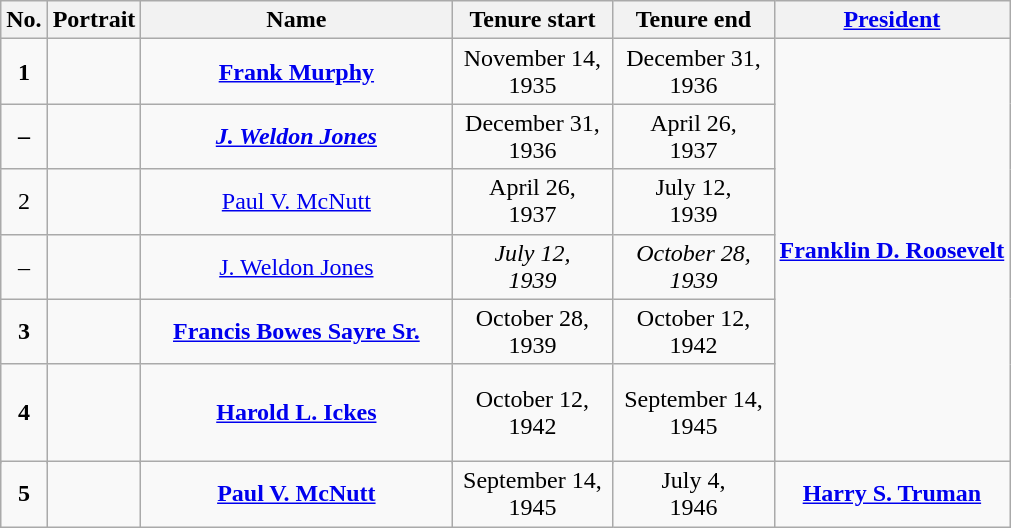<table class="wikitable" style="text-align:center" |>
<tr>
<th>No.</th>
<th>Portrait</th>
<th width="200px">Name</th>
<th width="100px">Tenure start</th>
<th width="100px">Tenure end</th>
<th><a href='#'>President</a></th>
</tr>
<tr>
<td><strong>1</strong></td>
<td></td>
<td><strong><a href='#'>Frank Murphy</a></strong><br></td>
<td>November 14,<br>1935</td>
<td>December 31,<br>1936</td>
<td rowspan="6"><strong><a href='#'>Franklin D. Roosevelt</a></strong><br></td>
</tr>
<tr>
<td><strong>–</strong></td>
<td></td>
<td><strong><em><a href='#'>J. Weldon Jones</a><strong><br><em></td>
<td></em>December 31,<br>1936<em></td>
<td></em>April 26,<br>1937<em></td>
</tr>
<tr>
<td></strong>2<strong></td>
<td></td>
<td></strong><a href='#'>Paul V. McNutt</a><strong><br></td>
<td>April 26,<br>1937</td>
<td>July 12,<br>1939</td>
</tr>
<tr>
<td></strong>–<strong></td>
<td></td>
<td></em></strong><a href='#'>J. Weldon Jones</a></strong><br></em></td>
<td><em>July 12,<br>1939</em></td>
<td><em>October 28,<br>1939</em></td>
</tr>
<tr>
<td><strong>3</strong></td>
<td></td>
<td><strong><a href='#'>Francis Bowes Sayre Sr.</a></strong><br></td>
<td>October 28,<br>1939</td>
<td>October 12,<br>1942</td>
</tr>
<tr style="height:65px;">
<td rowspan="2"><strong>4</strong></td>
<td rowspan="2"></td>
<td rowspan="2"><strong><a href='#'>Harold L. Ickes</a></strong><br></td>
<td rowspan="2">October 12,<br>1942</td>
<td rowspan="2">September 14,<br>1945</td>
</tr>
<tr>
<td rowspan="2"><strong><a href='#'>Harry S. Truman</a></strong><br></td>
</tr>
<tr>
<td><strong>5</strong></td>
<td></td>
<td><strong><a href='#'>Paul V. McNutt</a></strong><br></td>
<td>September 14,<br>1945</td>
<td>July 4,<br>1946</td>
</tr>
</table>
